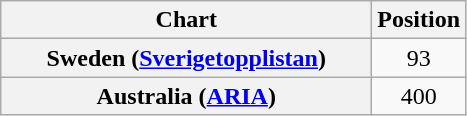<table class="wikitable plainrowheaders sortable" style="text-align:center;">
<tr>
<th scope="col" width=240>Chart</th>
<th>Position</th>
</tr>
<tr>
<th scope="row">Sweden (<a href='#'>Sverigetopplistan</a>)</th>
<td style="text-align:center;">93</td>
</tr>
<tr>
<th scope="row">Australia (<a href='#'>ARIA</a>)</th>
<td style="text-align:center;">400</td>
</tr>
</table>
